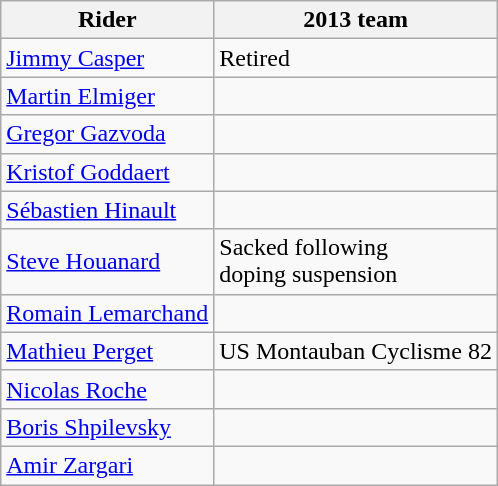<table class="wikitable">
<tr>
<th>Rider</th>
<th>2013 team</th>
</tr>
<tr>
<td><a href='#'>Jimmy Casper</a></td>
<td>Retired</td>
</tr>
<tr>
<td><a href='#'>Martin Elmiger</a></td>
<td></td>
</tr>
<tr>
<td><a href='#'>Gregor Gazvoda</a></td>
<td></td>
</tr>
<tr>
<td><a href='#'>Kristof Goddaert</a></td>
<td></td>
</tr>
<tr>
<td><a href='#'>Sébastien Hinault</a></td>
<td></td>
</tr>
<tr>
<td><a href='#'>Steve Houanard</a></td>
<td>Sacked following<br>doping suspension</td>
</tr>
<tr>
<td><a href='#'>Romain Lemarchand</a></td>
<td></td>
</tr>
<tr>
<td><a href='#'>Mathieu Perget</a></td>
<td>US Montauban Cyclisme 82</td>
</tr>
<tr>
<td><a href='#'>Nicolas Roche</a></td>
<td></td>
</tr>
<tr>
<td><a href='#'>Boris Shpilevsky</a></td>
<td></td>
</tr>
<tr>
<td><a href='#'>Amir Zargari</a></td>
<td></td>
</tr>
</table>
